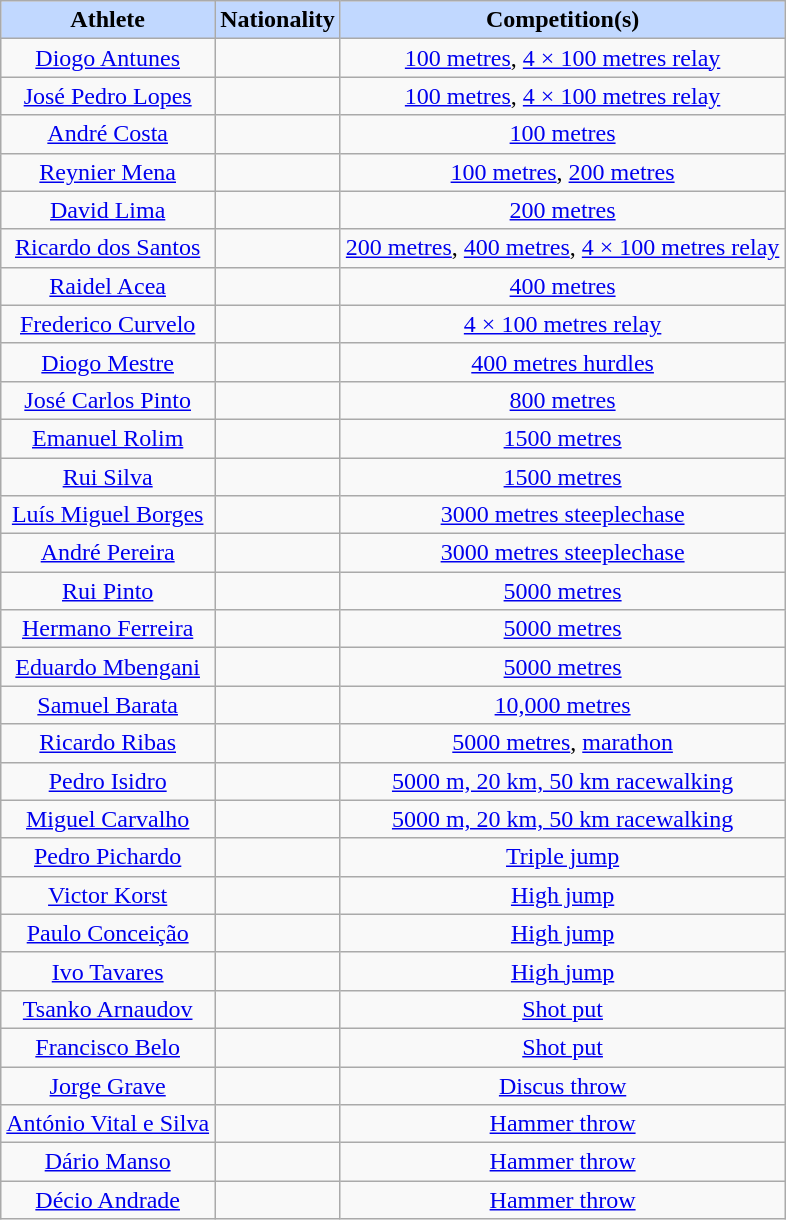<table class="wikitable sortable" align="center" style="text-align:center;">
<tr>
<td bgcolor=#C1D8FF><strong>Athlete</strong></td>
<td bgcolor=#C1D8FF><strong>Nationality</strong></td>
<td bgcolor=#C1D8FF><strong>Competition(s)</strong></td>
</tr>
<tr>
<td><a href='#'>Diogo Antunes</a></td>
<td></td>
<td><a href='#'>100 metres</a>, <a href='#'>4 × 100 metres relay</a></td>
</tr>
<tr>
<td><a href='#'>José Pedro Lopes</a></td>
<td></td>
<td><a href='#'>100 metres</a>, <a href='#'>4 × 100 metres relay</a></td>
</tr>
<tr>
<td><a href='#'>André Costa</a></td>
<td></td>
<td><a href='#'>100 metres</a></td>
</tr>
<tr>
<td><a href='#'>Reynier Mena</a></td>
<td></td>
<td><a href='#'>100 metres</a>, <a href='#'>200 metres</a></td>
</tr>
<tr>
<td><a href='#'>David Lima</a></td>
<td></td>
<td><a href='#'>200 metres</a></td>
</tr>
<tr>
<td><a href='#'>Ricardo dos Santos</a></td>
<td></td>
<td><a href='#'>200 metres</a>, <a href='#'>400 metres</a>, <a href='#'>4 × 100 metres relay</a></td>
</tr>
<tr>
<td><a href='#'>Raidel Acea</a></td>
<td></td>
<td><a href='#'>400 metres</a></td>
</tr>
<tr>
<td><a href='#'>Frederico Curvelo</a></td>
<td></td>
<td><a href='#'>4 × 100 metres relay</a></td>
</tr>
<tr>
<td><a href='#'>Diogo Mestre</a></td>
<td></td>
<td><a href='#'>400 metres hurdles</a></td>
</tr>
<tr>
<td><a href='#'>José Carlos Pinto</a></td>
<td></td>
<td><a href='#'>800 metres</a></td>
</tr>
<tr>
<td><a href='#'>Emanuel Rolim</a></td>
<td></td>
<td><a href='#'>1500 metres</a></td>
</tr>
<tr>
<td><a href='#'>Rui Silva</a></td>
<td></td>
<td><a href='#'>1500 metres</a></td>
</tr>
<tr>
<td><a href='#'>Luís Miguel Borges</a></td>
<td></td>
<td><a href='#'>3000 metres steeplechase</a></td>
</tr>
<tr>
<td><a href='#'>André Pereira</a></td>
<td></td>
<td><a href='#'>3000 metres steeplechase</a></td>
</tr>
<tr>
<td><a href='#'>Rui Pinto</a></td>
<td></td>
<td><a href='#'>5000 metres</a></td>
</tr>
<tr>
<td><a href='#'>Hermano Ferreira</a></td>
<td></td>
<td><a href='#'>5000 metres</a></td>
</tr>
<tr>
<td><a href='#'>Eduardo Mbengani</a></td>
<td></td>
<td><a href='#'>5000 metres</a></td>
</tr>
<tr>
<td><a href='#'>Samuel Barata</a></td>
<td></td>
<td><a href='#'>10,000 metres</a></td>
</tr>
<tr>
<td><a href='#'>Ricardo Ribas</a></td>
<td></td>
<td><a href='#'>5000 metres</a>, <a href='#'>marathon</a></td>
</tr>
<tr>
<td><a href='#'>Pedro Isidro</a></td>
<td></td>
<td><a href='#'>5000 m, 20 km, 50 km racewalking</a></td>
</tr>
<tr>
<td><a href='#'>Miguel Carvalho</a></td>
<td></td>
<td><a href='#'>5000 m, 20 km, 50 km racewalking</a></td>
</tr>
<tr>
<td><a href='#'>Pedro Pichardo</a></td>
<td></td>
<td><a href='#'>Triple jump</a></td>
</tr>
<tr>
<td><a href='#'>Victor Korst</a></td>
<td></td>
<td><a href='#'>High jump</a></td>
</tr>
<tr>
<td><a href='#'>Paulo Conceição</a></td>
<td></td>
<td><a href='#'>High jump</a></td>
</tr>
<tr>
<td><a href='#'>Ivo Tavares</a></td>
<td></td>
<td><a href='#'>High jump</a></td>
</tr>
<tr>
<td><a href='#'>Tsanko Arnaudov</a></td>
<td></td>
<td><a href='#'>Shot put</a></td>
</tr>
<tr>
<td><a href='#'>Francisco Belo</a></td>
<td></td>
<td><a href='#'>Shot put</a></td>
</tr>
<tr>
<td><a href='#'>Jorge Grave</a></td>
<td></td>
<td><a href='#'>Discus throw</a></td>
</tr>
<tr>
<td><a href='#'>António Vital e Silva</a></td>
<td></td>
<td><a href='#'>Hammer throw</a></td>
</tr>
<tr>
<td><a href='#'>Dário Manso</a></td>
<td></td>
<td><a href='#'>Hammer throw</a></td>
</tr>
<tr>
<td><a href='#'>Décio Andrade</a></td>
<td></td>
<td><a href='#'>Hammer throw</a></td>
</tr>
</table>
